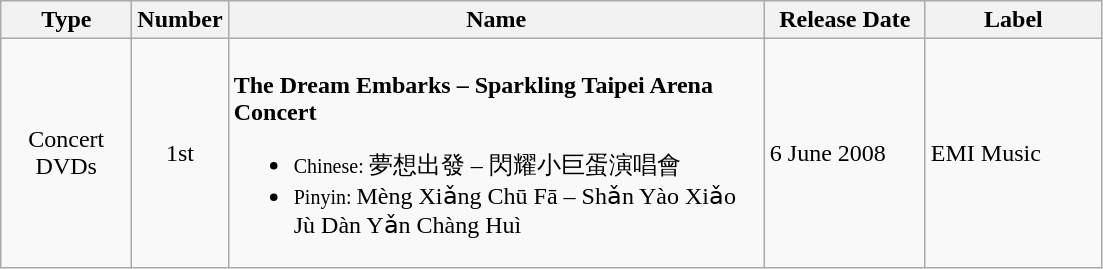<table class="wikitable">
<tr>
<th style="width:80px;">Type</th>
<th style="width:45px;">Number</th>
<th style="width:350px;">Name</th>
<th style="width:100px;">Release Date</th>
<th style="width:110px;">Label</th>
</tr>
<tr>
<td style="text-align:center">Concert DVDs</td>
<td style="text-align:center">1st</td>
<td><br><strong>The Dream Embarks – Sparkling Taipei Arena Concert</strong><ul><li><small>Chinese: </small>夢想出發 – 閃耀小巨蛋演唱會</li><li><small>Pinyin: </small>Mèng Xiǎng Chū Fā – Shǎn Yào Xiǎo Jù Dàn Yǎn Chàng Huì</li></ul></td>
<td>6 June 2008</td>
<td>EMI Music</td>
</tr>
</table>
